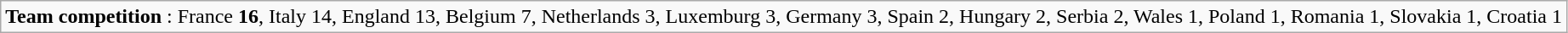<table class="wikitable">
<tr>
<td><strong>Team competition</strong> :  France <strong>16</strong>,  Italy 14,  England 13,  Belgium 7,  Netherlands 3,  Luxemburg 3,  Germany 3,  Spain 2,  Hungary 2,  Serbia 2,  Wales 1,  Poland 1,  Romania 1,  Slovakia 1,  Croatia 1</td>
</tr>
</table>
